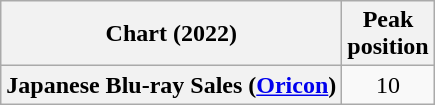<table class="wikitable plainrowheaders" style="text-align:center">
<tr>
<th scope="col">Chart (2022)</th>
<th scope="col">Peak<br> position</th>
</tr>
<tr>
<th scope="row">Japanese Blu-ray Sales (<a href='#'>Oricon</a>)</th>
<td>10</td>
</tr>
</table>
